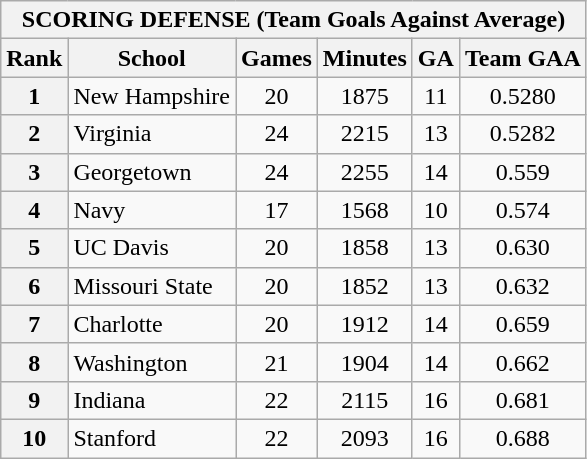<table class="wikitable">
<tr>
<th colspan=6>SCORING DEFENSE (Team Goals Against Average)</th>
</tr>
<tr>
<th>Rank</th>
<th>School</th>
<th>Games</th>
<th>Minutes</th>
<th>GA</th>
<th>Team GAA</th>
</tr>
<tr>
<th>1</th>
<td>New Hampshire</td>
<td style="text-align:center;">20</td>
<td style="text-align:center;">1875</td>
<td style="text-align:center;">11</td>
<td style="text-align:center;">0.5280</td>
</tr>
<tr>
<th>2</th>
<td>Virginia</td>
<td style="text-align:center;">24</td>
<td style="text-align:center;">2215</td>
<td style="text-align:center;">13</td>
<td style="text-align:center;">0.5282</td>
</tr>
<tr>
<th>3</th>
<td>Georgetown</td>
<td style="text-align:center;">24</td>
<td style="text-align:center;">2255</td>
<td style="text-align:center;">14</td>
<td style="text-align:center;">0.559</td>
</tr>
<tr>
<th>4</th>
<td>Navy</td>
<td style="text-align:center;">17</td>
<td style="text-align:center;">1568</td>
<td style="text-align:center;">10</td>
<td style="text-align:center;">0.574</td>
</tr>
<tr>
<th>5</th>
<td>UC Davis</td>
<td style="text-align:center;">20</td>
<td style="text-align:center;">1858</td>
<td style="text-align:center;">13</td>
<td style="text-align:center;">0.630</td>
</tr>
<tr>
<th>6</th>
<td>Missouri State</td>
<td style="text-align:center;">20</td>
<td style="text-align:center;">1852</td>
<td style="text-align:center;">13</td>
<td style="text-align:center;">0.632</td>
</tr>
<tr>
<th>7</th>
<td>Charlotte</td>
<td style="text-align:center;">20</td>
<td style="text-align:center;">1912</td>
<td style="text-align:center;">14</td>
<td style="text-align:center;">0.659</td>
</tr>
<tr>
<th>8</th>
<td>Washington</td>
<td style="text-align:center;">21</td>
<td style="text-align:center;">1904</td>
<td style="text-align:center;">14</td>
<td style="text-align:center;">0.662</td>
</tr>
<tr>
<th>9</th>
<td>Indiana</td>
<td style="text-align:center;">22</td>
<td style="text-align:center;">2115</td>
<td style="text-align:center;">16</td>
<td style="text-align:center;">0.681</td>
</tr>
<tr>
<th>10</th>
<td>Stanford</td>
<td style="text-align:center;">22</td>
<td style="text-align:center;">2093</td>
<td style="text-align:center;">16</td>
<td style="text-align:center;">0.688</td>
</tr>
</table>
